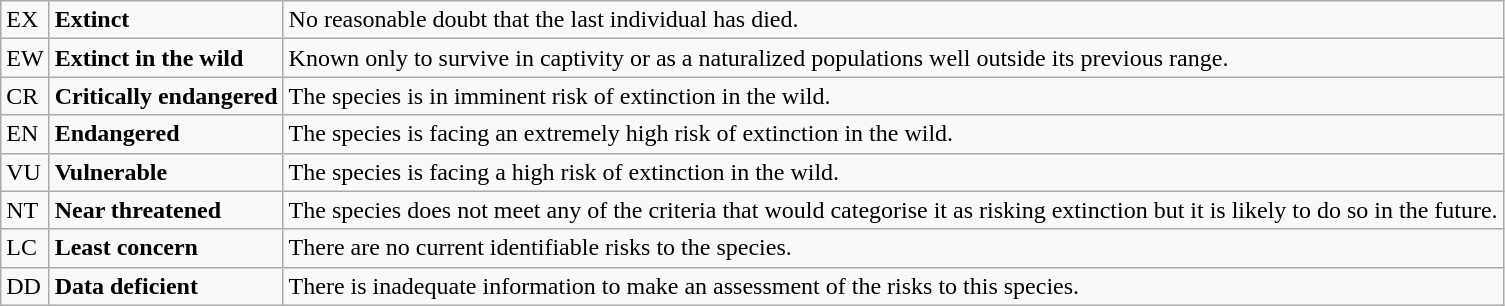<table class="wikitable" style="text-align:left">
<tr>
<td>EX</td>
<td><strong>Extinct</strong></td>
<td>No reasonable doubt that the last individual has died.</td>
</tr>
<tr>
<td>EW</td>
<td><strong>Extinct in the wild</strong></td>
<td>Known only to survive in captivity or as a naturalized populations well outside its previous range.</td>
</tr>
<tr>
<td>CR</td>
<td><strong>Critically endangered</strong></td>
<td>The species is in imminent risk of extinction in the wild.</td>
</tr>
<tr>
<td>EN</td>
<td><strong>Endangered</strong></td>
<td>The species is facing an extremely high risk of extinction in the wild.</td>
</tr>
<tr>
<td>VU</td>
<td><strong>Vulnerable</strong></td>
<td>The species is facing a high risk of extinction in the wild.</td>
</tr>
<tr>
<td>NT</td>
<td><strong>Near threatened</strong></td>
<td>The species does not meet any of the criteria that would categorise it as risking extinction but it is likely to do so in the future.</td>
</tr>
<tr>
<td>LC</td>
<td><strong>Least concern</strong></td>
<td>There are no current identifiable risks to the species.</td>
</tr>
<tr>
<td>DD</td>
<td><strong>Data deficient</strong></td>
<td>There is inadequate information to make an assessment of the risks to this species.</td>
</tr>
</table>
